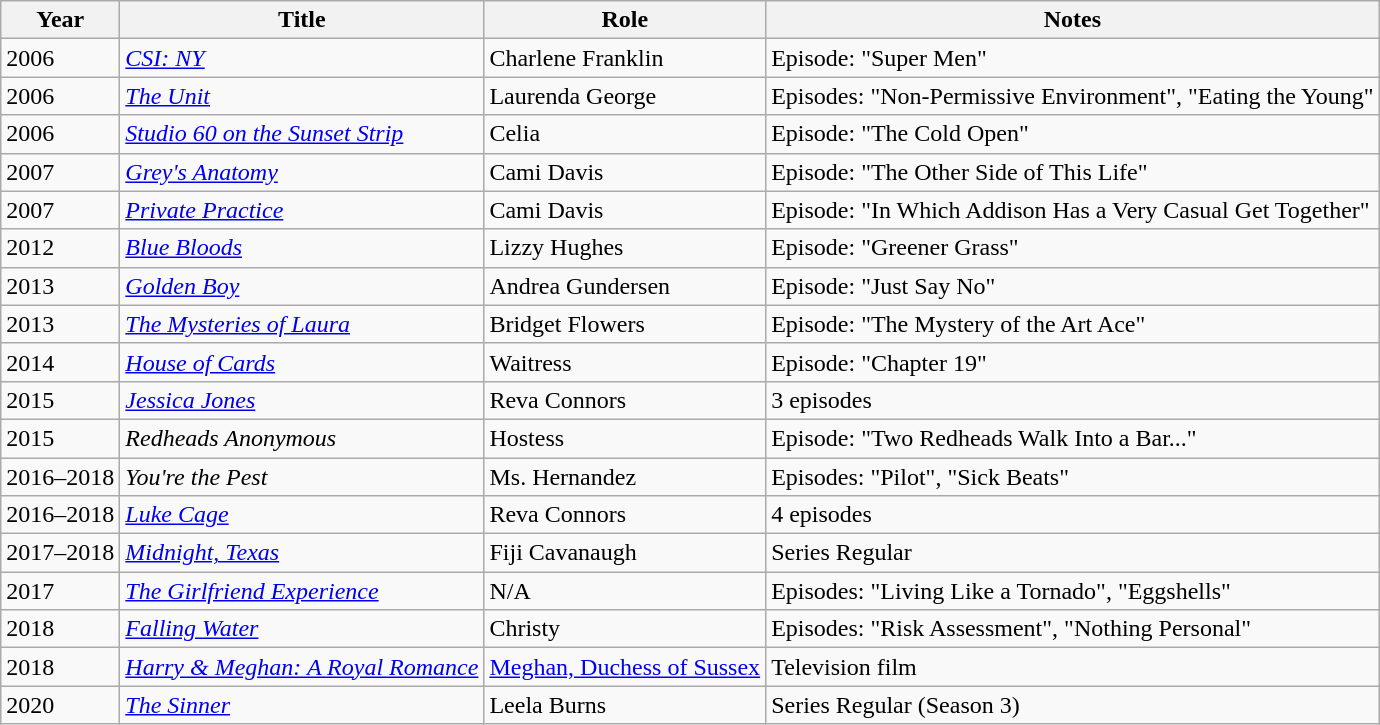<table class="wikitable sortable">
<tr>
<th>Year</th>
<th>Title</th>
<th>Role</th>
<th class="unsortable">Notes</th>
</tr>
<tr>
<td>2006</td>
<td><em><a href='#'>CSI: NY</a></em></td>
<td>Charlene Franklin</td>
<td>Episode: "Super Men"</td>
</tr>
<tr>
<td>2006</td>
<td><em><a href='#'>The Unit</a></em></td>
<td>Laurenda George</td>
<td>Episodes: "Non-Permissive Environment", "Eating the Young"</td>
</tr>
<tr>
<td>2006</td>
<td><em><a href='#'>Studio 60 on the Sunset Strip</a></em></td>
<td>Celia</td>
<td>Episode: "The Cold Open"</td>
</tr>
<tr>
<td>2007</td>
<td><em><a href='#'>Grey's Anatomy</a></em></td>
<td>Cami Davis</td>
<td>Episode: "The Other Side of This Life"</td>
</tr>
<tr>
<td>2007</td>
<td><em><a href='#'>Private Practice</a></em></td>
<td>Cami Davis</td>
<td>Episode: "In Which Addison Has a Very Casual Get Together"</td>
</tr>
<tr>
<td>2012</td>
<td><em><a href='#'>Blue Bloods</a></em></td>
<td>Lizzy Hughes</td>
<td>Episode: "Greener Grass"</td>
</tr>
<tr>
<td>2013</td>
<td><em><a href='#'>Golden Boy</a></em></td>
<td>Andrea Gundersen</td>
<td>Episode: "Just Say No"</td>
</tr>
<tr>
<td>2013</td>
<td><em><a href='#'>The Mysteries of Laura</a></em></td>
<td>Bridget Flowers</td>
<td>Episode: "The Mystery of the Art Ace"</td>
</tr>
<tr>
<td>2014</td>
<td><em><a href='#'>House of Cards</a></em></td>
<td>Waitress</td>
<td>Episode: "Chapter 19"</td>
</tr>
<tr>
<td>2015</td>
<td><em><a href='#'>Jessica Jones</a></em></td>
<td>Reva Connors</td>
<td>3 episodes</td>
</tr>
<tr>
<td>2015</td>
<td><em>Redheads Anonymous</em></td>
<td>Hostess</td>
<td>Episode: "Two Redheads Walk Into a Bar..."</td>
</tr>
<tr>
<td>2016–2018</td>
<td><em>You're the Pest</em></td>
<td>Ms. Hernandez</td>
<td>Episodes: "Pilot", "Sick Beats"</td>
</tr>
<tr>
<td>2016–2018</td>
<td><em><a href='#'>Luke Cage</a></em></td>
<td>Reva Connors</td>
<td>4 episodes</td>
</tr>
<tr>
<td>2017–2018</td>
<td><em><a href='#'>Midnight, Texas</a></em></td>
<td>Fiji Cavanaugh</td>
<td>Series Regular</td>
</tr>
<tr>
<td>2017</td>
<td><em><a href='#'>The Girlfriend Experience</a></em></td>
<td>N/A</td>
<td>Episodes: "Living Like a Tornado", "Eggshells"</td>
</tr>
<tr>
<td>2018</td>
<td><em><a href='#'>Falling Water</a></em></td>
<td>Christy</td>
<td>Episodes: "Risk Assessment", "Nothing Personal"</td>
</tr>
<tr>
<td>2018</td>
<td><em><a href='#'>Harry & Meghan: A Royal Romance</a></em></td>
<td><a href='#'>Meghan, Duchess of Sussex</a></td>
<td>Television film</td>
</tr>
<tr>
<td>2020</td>
<td><em><a href='#'>The Sinner</a></em></td>
<td>Leela Burns</td>
<td>Series Regular (Season 3)</td>
</tr>
</table>
